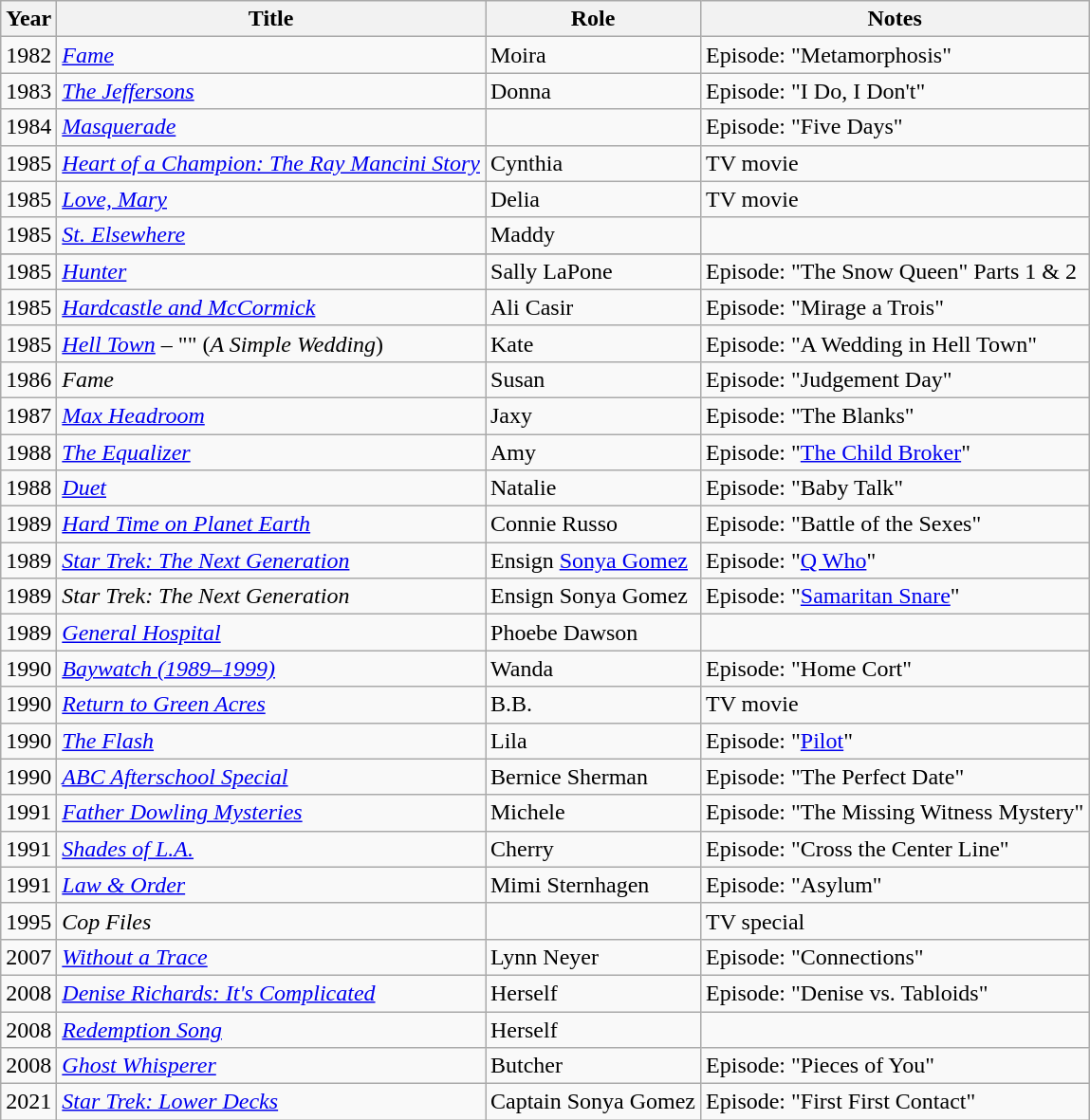<table class="wikitable sortable">
<tr>
<th>Year</th>
<th>Title</th>
<th>Role</th>
<th>Notes</th>
</tr>
<tr>
<td>1982</td>
<td><em><a href='#'>Fame</a></em></td>
<td>Moira</td>
<td>Episode: "Metamorphosis" </td>
</tr>
<tr>
<td>1983</td>
<td><em><a href='#'>The Jeffersons</a></em></td>
<td>Donna</td>
<td>Episode: "I Do, I Don't" </td>
</tr>
<tr>
<td>1984</td>
<td><em><a href='#'>Masquerade</a></em></td>
<td></td>
<td>Episode: "Five Days" </td>
</tr>
<tr>
<td>1985</td>
<td><em><a href='#'>Heart of a Champion: The Ray Mancini Story</a></em></td>
<td>Cynthia</td>
<td>TV movie</td>
</tr>
<tr>
<td>1985</td>
<td><em><a href='#'>Love, Mary</a></em></td>
<td>Delia</td>
<td>TV movie</td>
</tr>
<tr>
<td>1985</td>
<td><em><a href='#'>St. Elsewhere</a></em></td>
<td>Maddy</td>
<td></td>
</tr>
<tr>
</tr>
<tr>
<td>1985</td>
<td><em><a href='#'>Hunter</a></em></td>
<td>Sally LaPone</td>
<td>Episode: "The Snow Queen" Parts 1 & 2 </td>
</tr>
<tr>
<td>1985</td>
<td><em><a href='#'>Hardcastle and McCormick</a></em></td>
<td>Ali Casir</td>
<td>Episode: "Mirage a Trois" </td>
</tr>
<tr>
<td>1985</td>
<td><em><a href='#'>Hell Town</a></em> – "" (<em>A Simple Wedding</em>)</td>
<td>Kate</td>
<td>Episode: "A Wedding in Hell Town" </td>
</tr>
<tr>
<td>1986</td>
<td><em>Fame</em></td>
<td>Susan</td>
<td>Episode: "Judgement Day" </td>
</tr>
<tr>
<td>1987</td>
<td><em><a href='#'>Max Headroom</a></em></td>
<td>Jaxy</td>
<td>Episode: "The Blanks" </td>
</tr>
<tr>
<td>1988</td>
<td><em><a href='#'>The Equalizer</a></em></td>
<td>Amy</td>
<td>Episode: "<a href='#'>The Child Broker</a>" </td>
</tr>
<tr>
<td>1988</td>
<td><em><a href='#'>Duet</a></em></td>
<td>Natalie</td>
<td>Episode: "Baby Talk" </td>
</tr>
<tr>
<td>1989</td>
<td><em><a href='#'>Hard Time on Planet Earth</a></em></td>
<td>Connie Russo</td>
<td>Episode: "Battle of the Sexes" </td>
</tr>
<tr>
<td>1989</td>
<td><em><a href='#'>Star Trek: The Next Generation</a></em></td>
<td>Ensign <a href='#'>Sonya Gomez</a></td>
<td>Episode: "<a href='#'>Q Who</a>" </td>
</tr>
<tr>
<td>1989</td>
<td><em>Star Trek: The Next Generation</em></td>
<td>Ensign Sonya Gomez</td>
<td>Episode: "<a href='#'>Samaritan Snare</a>" </td>
</tr>
<tr>
<td>1989</td>
<td><em><a href='#'>General Hospital</a></em></td>
<td>Phoebe Dawson</td>
<td></td>
</tr>
<tr>
<td>1990</td>
<td><em><a href='#'>Baywatch (1989–1999)</a></em></td>
<td>Wanda</td>
<td>Episode: "Home Cort" </td>
</tr>
<tr>
<td>1990</td>
<td><em><a href='#'>Return to Green Acres</a></em></td>
<td>B.B.</td>
<td>TV movie</td>
</tr>
<tr>
<td>1990</td>
<td><em><a href='#'>The Flash</a></em></td>
<td>Lila</td>
<td>Episode: "<a href='#'>Pilot</a>" </td>
</tr>
<tr>
<td>1990</td>
<td><em><a href='#'>ABC Afterschool Special</a></em></td>
<td>Bernice Sherman</td>
<td>Episode: "The Perfect Date" </td>
</tr>
<tr>
<td>1991</td>
<td><em><a href='#'>Father Dowling Mysteries</a></em></td>
<td>Michele</td>
<td>Episode: "The Missing Witness Mystery" </td>
</tr>
<tr>
<td>1991</td>
<td><em><a href='#'>Shades of L.A.</a></em></td>
<td>Cherry</td>
<td>Episode: "Cross the Center Line" </td>
</tr>
<tr>
<td>1991</td>
<td><em><a href='#'>Law & Order</a></em></td>
<td>Mimi Sternhagen</td>
<td>Episode: "Asylum" </td>
</tr>
<tr>
<td>1995</td>
<td><em>Cop Files</em></td>
<td></td>
<td>TV special</td>
</tr>
<tr>
<td>2007</td>
<td><em><a href='#'>Without a Trace</a></em></td>
<td>Lynn Neyer</td>
<td>Episode: "Connections" </td>
</tr>
<tr>
<td>2008</td>
<td><em><a href='#'>Denise Richards: It's Complicated</a></em></td>
<td>Herself</td>
<td>Episode: "Denise vs. Tabloids" </td>
</tr>
<tr>
<td>2008</td>
<td><em><a href='#'>Redemption Song</a></em></td>
<td>Herself</td>
<td></td>
</tr>
<tr>
<td>2008</td>
<td><em><a href='#'>Ghost Whisperer</a></em></td>
<td>Butcher</td>
<td>Episode: "Pieces of You" </td>
</tr>
<tr>
<td>2021</td>
<td><em><a href='#'>Star Trek: Lower Decks</a></em></td>
<td>Captain Sonya Gomez</td>
<td>Episode: "First First Contact" </td>
</tr>
</table>
